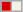<table class="wikitable" style="font-size: 95%">
<tr>
<td bgcolor="#d00000"></td>
<td bgcolor="#F5F1E7"></td>
</tr>
</table>
